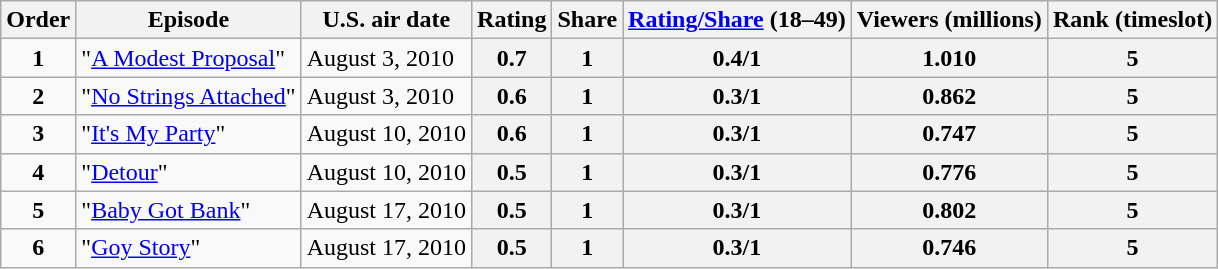<table class="wikitable sortable">
<tr>
<th>Order</th>
<th>Episode</th>
<th>U.S. air date</th>
<th>Rating</th>
<th>Share</th>
<th><a href='#'>Rating/Share</a> (18–49)</th>
<th>Viewers (millions)</th>
<th>Rank (timeslot)</th>
</tr>
<tr>
<td style="text-align:center"><strong>1</strong></td>
<td>"<a href='#'>A Modest Proposal</a>"</td>
<td>August 3, 2010</td>
<th>0.7</th>
<th>1</th>
<th>0.4/1</th>
<th>1.010</th>
<th>5</th>
</tr>
<tr>
<td style="text-align:center"><strong>2</strong></td>
<td>"<a href='#'>No Strings Attached</a>"</td>
<td>August 3, 2010</td>
<th>0.6</th>
<th>1</th>
<th>0.3/1</th>
<th>0.862</th>
<th>5</th>
</tr>
<tr>
<td style="text-align:center"><strong>3</strong></td>
<td>"<a href='#'>It's My Party</a>"</td>
<td>August 10, 2010</td>
<th>0.6</th>
<th>1</th>
<th>0.3/1</th>
<th>0.747</th>
<th>5</th>
</tr>
<tr>
<td style="text-align:center"><strong>4</strong></td>
<td>"<a href='#'>Detour</a>"</td>
<td>August 10, 2010</td>
<th>0.5</th>
<th>1</th>
<th>0.3/1</th>
<th>0.776</th>
<th>5</th>
</tr>
<tr>
<td style="text-align:center"><strong>5</strong></td>
<td>"<a href='#'>Baby Got Bank</a>"</td>
<td>August 17, 2010</td>
<th>0.5</th>
<th>1</th>
<th>0.3/1</th>
<th>0.802</th>
<th>5</th>
</tr>
<tr>
<td style="text-align:center"><strong>6</strong></td>
<td>"<a href='#'>Goy Story</a>"</td>
<td>August 17, 2010</td>
<th>0.5</th>
<th>1</th>
<th>0.3/1</th>
<th>0.746</th>
<th>5</th>
</tr>
</table>
